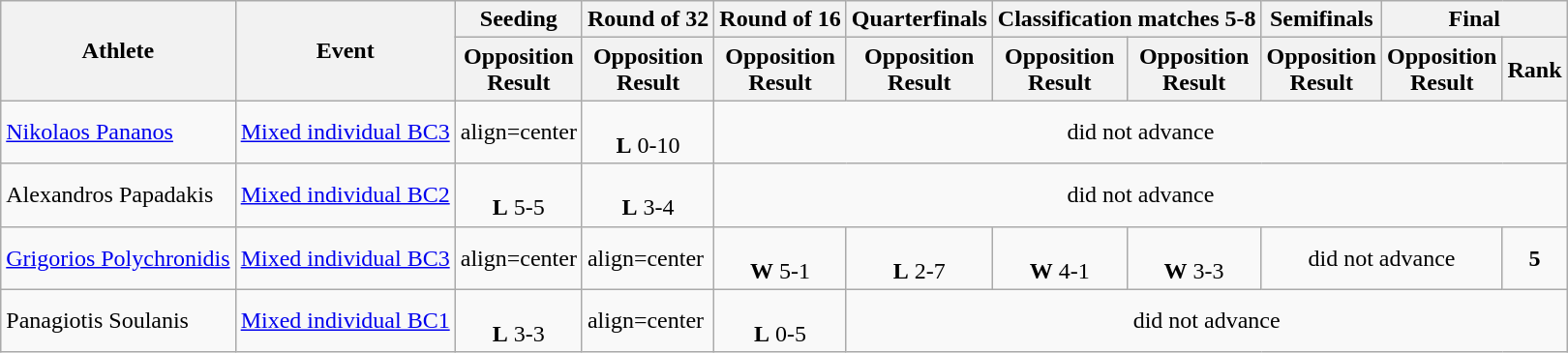<table class="wikitable">
<tr>
<th rowspan="2">Athlete</th>
<th rowspan="2">Event</th>
<th>Seeding</th>
<th>Round of 32</th>
<th>Round of 16</th>
<th>Quarterfinals</th>
<th colspan=2>Classification matches 5-8</th>
<th>Semifinals</th>
<th colspan="2">Final</th>
</tr>
<tr>
<th>Opposition<br>Result</th>
<th>Opposition<br>Result</th>
<th>Opposition<br>Result</th>
<th>Opposition<br>Result</th>
<th>Opposition<br>Result</th>
<th>Opposition<br>Result</th>
<th>Opposition<br>Result</th>
<th>Opposition<br>Result</th>
<th>Rank</th>
</tr>
<tr>
<td><a href='#'>Nikolaos Pananos</a></td>
<td><a href='#'>Mixed individual BC3</a></td>
<td>align=center </td>
<td align=center><br><strong>L</strong> 0-10</td>
<td align=center colspan=7>did not advance</td>
</tr>
<tr>
<td>Alexandros Papadakis</td>
<td><a href='#'>Mixed individual BC2</a></td>
<td align=center><br><strong>L</strong> 5-5</td>
<td align=center><br><strong>L</strong> 3-4</td>
<td align=center colspan=7>did not advance</td>
</tr>
<tr>
<td><a href='#'>Grigorios Polychronidis</a></td>
<td><a href='#'>Mixed individual BC3</a></td>
<td>align=center </td>
<td>align=center </td>
<td align=center><br><strong>W</strong> 5-1</td>
<td align=center><br><strong>L</strong> 2-7</td>
<td align=center><br><strong>W</strong> 4-1</td>
<td align=center><br><strong>W</strong> 3-3</td>
<td align=center colspan=2>did not advance</td>
<td align=center><strong>5</strong></td>
</tr>
<tr>
<td>Panagiotis Soulanis</td>
<td><a href='#'>Mixed individual BC1</a></td>
<td align=center><br><strong>L</strong> 3-3</td>
<td>align=center </td>
<td align=center><br><strong>L</strong> 0-5</td>
<td align=center colspan=7>did not advance</td>
</tr>
</table>
